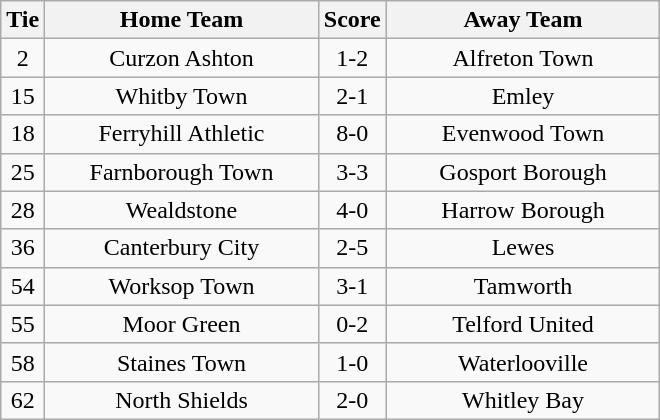<table class="wikitable" style="text-align:center;">
<tr>
<th width=20>Tie</th>
<th width=175>Home Team</th>
<th width=20>Score</th>
<th width=175>Away Team</th>
</tr>
<tr>
<td>2</td>
<td>Curzon Ashton</td>
<td>1-2</td>
<td>Alfreton Town</td>
</tr>
<tr>
<td>15</td>
<td>Whitby Town</td>
<td>2-1</td>
<td>Emley</td>
</tr>
<tr>
<td>18</td>
<td>Ferryhill Athletic</td>
<td>8-0</td>
<td>Evenwood Town</td>
</tr>
<tr>
<td>25</td>
<td>Farnborough Town</td>
<td>3-3</td>
<td>Gosport Borough</td>
</tr>
<tr>
<td>28</td>
<td>Wealdstone</td>
<td>4-0</td>
<td>Harrow Borough</td>
</tr>
<tr>
<td>36</td>
<td>Canterbury City</td>
<td>2-5</td>
<td>Lewes</td>
</tr>
<tr>
<td>54</td>
<td>Worksop Town</td>
<td>3-1</td>
<td>Tamworth</td>
</tr>
<tr>
<td>55</td>
<td>Moor Green</td>
<td>0-2</td>
<td>Telford United</td>
</tr>
<tr>
<td>58</td>
<td>Staines Town</td>
<td>1-0</td>
<td>Waterlooville</td>
</tr>
<tr>
<td>62</td>
<td>North Shields</td>
<td>2-0</td>
<td>Whitley Bay</td>
</tr>
</table>
